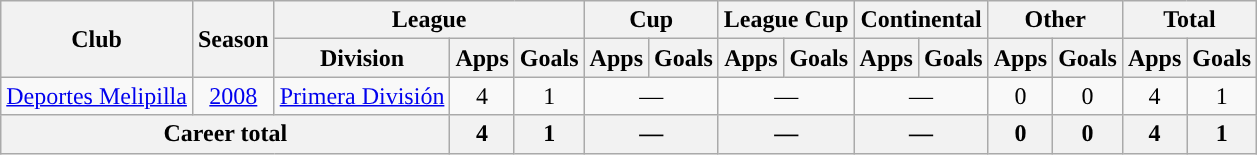<table class="wikitable" style="text-align:center">
<tr>
<th rowspan="2">Club</th>
<th rowspan="2">Season</th>
<th colspan="3">League</th>
<th colspan="2">Cup</th>
<th colspan="2">League Cup</th>
<th colspan="2">Continental</th>
<th colspan="2">Other</th>
<th colspan="2">Total</th>
</tr>
<tr>
<th>Division</th>
<th>Apps</th>
<th>Goals</th>
<th>Apps</th>
<th>Goals</th>
<th>Apps</th>
<th>Goals</th>
<th>Apps</th>
<th>Goals</th>
<th>Apps</th>
<th>Goals</th>
<th>Apps</th>
<th>Goals</th>
</tr>
<tr>
<td rowspan="1"><a href='#'>Deportes Melipilla</a></td>
<td><a href='#'>2008</a></td>
<td rowspan="1"><a href='#'>Primera División</a></td>
<td>4</td>
<td>1</td>
<td colspan="2">—</td>
<td colspan="2">—</td>
<td colspan="2">—</td>
<td>0</td>
<td>0</td>
<td>4</td>
<td>1</td>
</tr>
<tr>
<th colspan="3">Career total</th>
<th>4</th>
<th>1</th>
<th colspan="2">—</th>
<th colspan="2">—</th>
<th colspan="2">—</th>
<th>0</th>
<th>0</th>
<th>4</th>
<th>1</th>
</tr>
</table>
